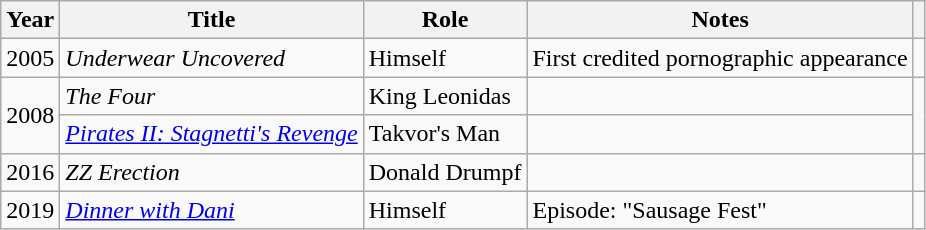<table class="wikitable plainrowheaders unsortable">
<tr>
<th scope="col">Year</th>
<th scope="col">Title</th>
<th scope="col">Role</th>
<th scope="col" class="unsortable">Notes</th>
<th scope="col" class="unsortable"></th>
</tr>
<tr>
<td>2005</td>
<td><em>Underwear Uncovered</em></td>
<td>Himself</td>
<td>First credited pornographic appearance</td>
<td></td>
</tr>
<tr>
<td rowspan="2">2008</td>
<td><em>The Four</em></td>
<td>King Leonidas</td>
<td></td>
<td rowspan="2" style="text-align:center;"></td>
</tr>
<tr>
<td><em><a href='#'>Pirates II: Stagnetti's Revenge</a></em></td>
<td>Takvor's Man</td>
<td></td>
</tr>
<tr>
<td>2016</td>
<td><em>ZZ Erection</em></td>
<td>Donald Drumpf</td>
<td></td>
<td style="text-align:center;"></td>
</tr>
<tr>
<td>2019</td>
<td><em><a href='#'>Dinner with Dani</a></em></td>
<td>Himself</td>
<td>Episode: "Sausage Fest"</td>
<td style="text-align:center;"></td>
</tr>
</table>
